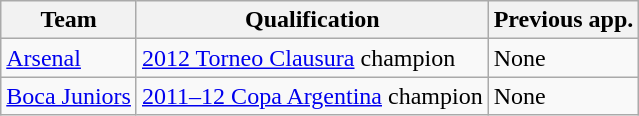<table class="wikitable">
<tr>
<th>Team</th>
<th>Qualification</th>
<th>Previous app.</th>
</tr>
<tr>
<td><a href='#'>Arsenal</a></td>
<td><a href='#'>2012 Torneo Clausura</a> champion</td>
<td>None</td>
</tr>
<tr>
<td><a href='#'>Boca Juniors</a></td>
<td><a href='#'>2011–12 Copa Argentina</a> champion</td>
<td>None</td>
</tr>
</table>
